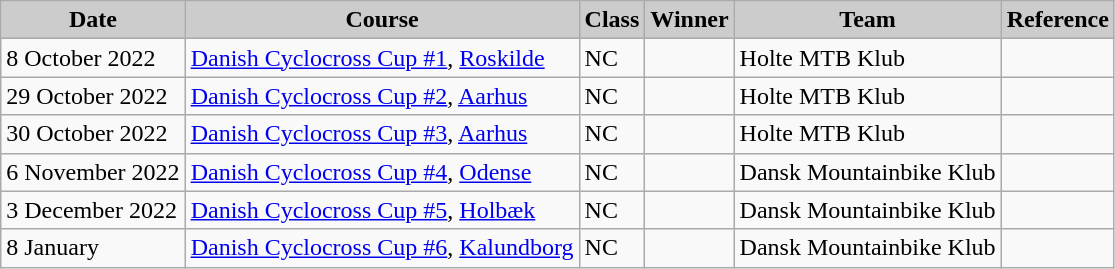<table class="wikitable sortable alternance ">
<tr>
<th scope="col" style="background-color:#CCCCCC;">Date</th>
<th scope="col" style="background-color:#CCCCCC;">Course</th>
<th scope="col" style="background-color:#CCCCCC;">Class</th>
<th scope="col" style="background-color:#CCCCCC;">Winner</th>
<th scope="col" style="background-color:#CCCCCC;">Team</th>
<th scope="col" style="background-color:#CCCCCC;">Reference</th>
</tr>
<tr>
<td>8 October 2022</td>
<td> <a href='#'>Danish Cyclocross Cup #1</a>, <a href='#'>Roskilde</a></td>
<td>NC</td>
<td></td>
<td>Holte MTB Klub</td>
<td></td>
</tr>
<tr>
<td>29 October 2022</td>
<td> <a href='#'>Danish Cyclocross Cup #2</a>, <a href='#'>Aarhus</a></td>
<td>NC</td>
<td></td>
<td>Holte MTB Klub</td>
<td></td>
</tr>
<tr>
<td>30 October 2022</td>
<td> <a href='#'>Danish Cyclocross Cup #3</a>, <a href='#'>Aarhus</a></td>
<td>NC</td>
<td></td>
<td>Holte MTB Klub</td>
<td></td>
</tr>
<tr>
<td>6 November 2022</td>
<td> <a href='#'>Danish Cyclocross Cup #4</a>, <a href='#'>Odense</a></td>
<td>NC</td>
<td></td>
<td>Dansk Mountainbike Klub</td>
<td></td>
</tr>
<tr>
<td>3 December 2022</td>
<td> <a href='#'>Danish Cyclocross Cup #5</a>, <a href='#'>Holbæk</a></td>
<td>NC</td>
<td></td>
<td>Dansk Mountainbike Klub</td>
<td></td>
</tr>
<tr>
<td>8 January</td>
<td> <a href='#'>Danish Cyclocross Cup #6</a>, <a href='#'>Kalundborg</a></td>
<td>NC</td>
<td></td>
<td>Dansk Mountainbike Klub</td>
<td></td>
</tr>
</table>
